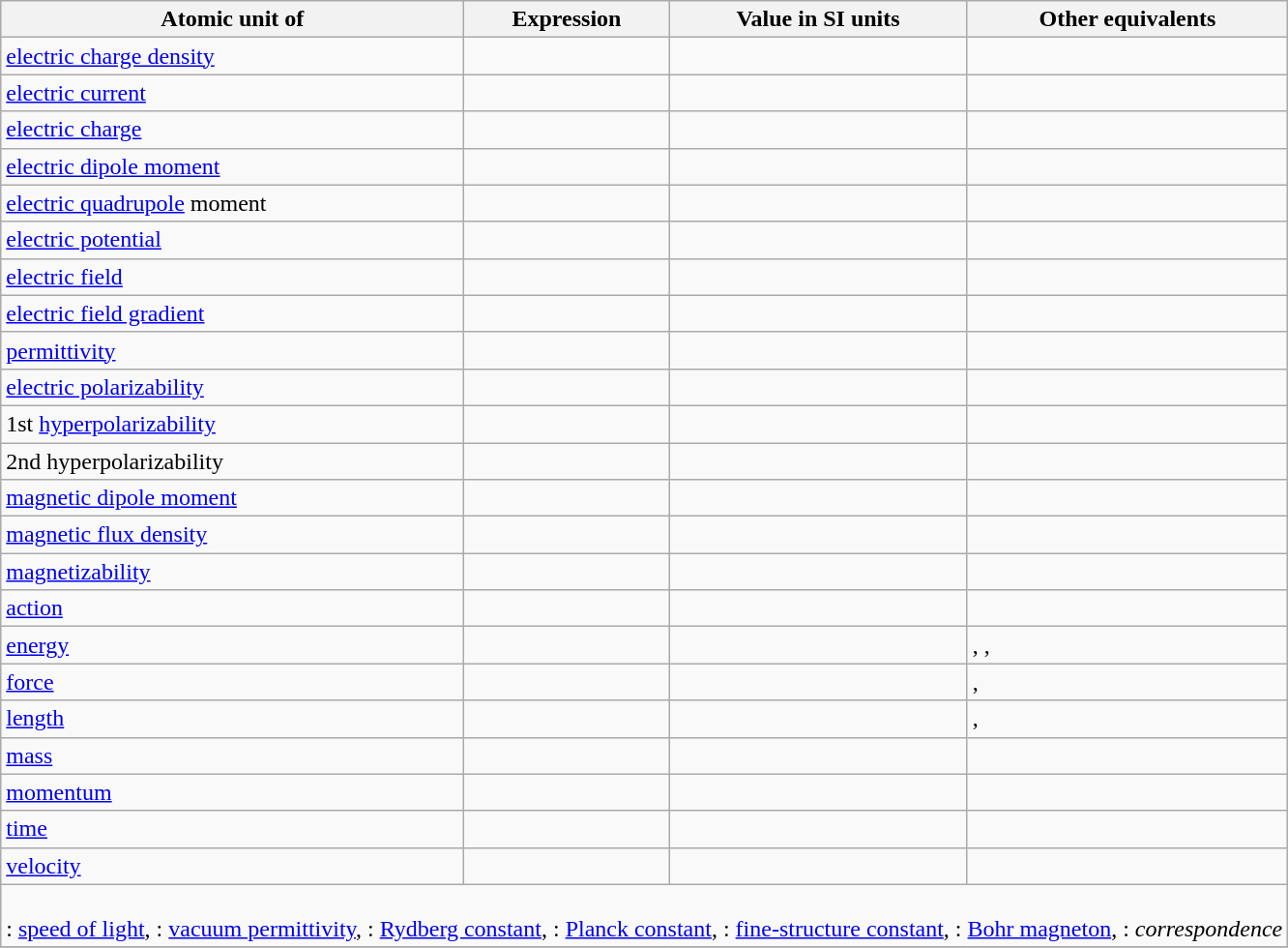<table class="wikitable">
<tr>
<th scope="col">Atomic unit of</th>
<th scope="col">Expression</th>
<th scope="col">Value in SI units</th>
<th scope="col">Other equivalents</th>
</tr>
<tr>
<td><a href='#'>electric charge density</a></td>
<td></td>
<td> </td>
<td></td>
</tr>
<tr>
<td><a href='#'>electric current</a></td>
<td></td>
<td> </td>
<td></td>
</tr>
<tr>
<td><a href='#'>electric charge</a></td>
<td></td>
<td> </td>
<td></td>
</tr>
<tr>
<td><a href='#'>electric dipole moment</a></td>
<td></td>
<td> </td>
<td> </td>
</tr>
<tr>
<td><a href='#'>electric quadrupole</a> moment</td>
<td></td>
<td> </td>
<td></td>
</tr>
<tr>
<td><a href='#'>electric potential</a></td>
<td></td>
<td> </td>
<td></td>
</tr>
<tr>
<td><a href='#'>electric field</a></td>
<td></td>
<td> </td>
<td></td>
</tr>
<tr>
<td><a href='#'>electric field gradient</a></td>
<td></td>
<td> </td>
<td></td>
</tr>
<tr>
<td><a href='#'>permittivity</a></td>
<td></td>
<td> </td>
<td></td>
</tr>
<tr>
<td><a href='#'>electric polarizability</a></td>
<td></td>
<td> </td>
<td></td>
</tr>
<tr>
<td>1st <a href='#'>hyperpolarizability</a></td>
<td></td>
<td> </td>
<td></td>
</tr>
<tr>
<td>2nd hyperpolarizability</td>
<td></td>
<td> </td>
<td></td>
</tr>
<tr>
<td><a href='#'>magnetic dipole moment</a></td>
<td></td>
<td> </td>
<td></td>
</tr>
<tr>
<td><a href='#'>magnetic flux density</a></td>
<td></td>
<td> </td>
<td> </td>
</tr>
<tr>
<td><a href='#'>magnetizability</a></td>
<td></td>
<td> </td>
<td></td>
</tr>
<tr>
<td><a href='#'>action</a></td>
<td></td>
<td> </td>
<td></td>
</tr>
<tr>
<td><a href='#'>energy</a></td>
<td></td>
<td> </td>
<td>, ,  </td>
</tr>
<tr>
<td><a href='#'>force</a></td>
<td></td>
<td> </td>
<td>, </td>
</tr>
<tr>
<td><a href='#'>length</a></td>
<td></td>
<td> </td>
<td>, </td>
</tr>
<tr>
<td><a href='#'>mass</a></td>
<td></td>
<td> </td>
<td></td>
</tr>
<tr>
<td><a href='#'>momentum</a></td>
<td></td>
<td> </td>
<td></td>
</tr>
<tr>
<td><a href='#'>time</a></td>
<td></td>
<td> </td>
<td></td>
</tr>
<tr>
<td><a href='#'>velocity</a></td>
<td></td>
<td> </td>
<td></td>
</tr>
<tr>
<td colspan=4><br>: <a href='#'>speed&nbsp;of&nbsp;light</a>,
: <a href='#'>vacuum&nbsp;permittivity</a>,
: <a href='#'>Rydberg&nbsp;constant</a>,
: <a href='#'>Planck constant</a>,
: <a href='#'>fine-structure&nbsp;constant</a>,
: <a href='#'>Bohr&nbsp;magneton</a>,
: <em>correspondence</em></td>
</tr>
<tr>
</tr>
</table>
